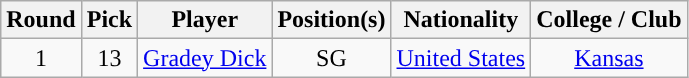<table class="wikitable sortable sortable">
<tr>
<th>Round</th>
<th>Pick</th>
<th>Player</th>
<th>Position(s)</th>
<th>Nationality</th>
<th>College / Club</th>
</tr>
<tr style="text-align: center">
<td>1</td>
<td>13</td>
<td><a href='#'>Gradey Dick</a></td>
<td>SG</td>
<td> <a href='#'>United States</a></td>
<td><a href='#'>Kansas</a></td>
</tr>
</table>
